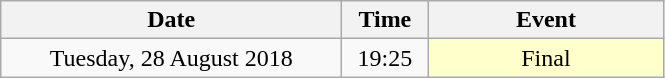<table class = "wikitable" style="text-align:center;">
<tr>
<th width=220>Date</th>
<th width=50>Time</th>
<th width=150>Event</th>
</tr>
<tr>
<td>Tuesday, 28 August 2018</td>
<td>19:25</td>
<td bgcolor=ffffcc>Final</td>
</tr>
</table>
